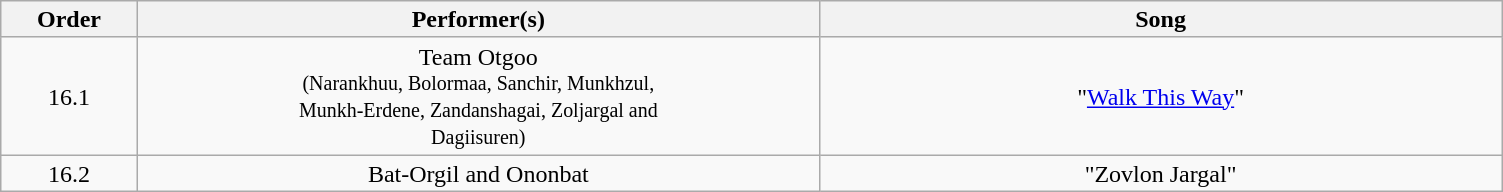<table class="wikitable" style="text-align:center; line-height:17px; ">
<tr>
<th width="05%">Order</th>
<th width="25%">Performer(s)</th>
<th width="25%">Song</th>
</tr>
<tr>
<td>16.1</td>
<td>Team Otgoo<br><small>(Narankhuu, Bolormaa, Sanchir, Munkhzul,<br> Munkh-Erdene, Zandanshagai, Zoljargal and<br> Dagiisuren)</small></td>
<td>"<a href='#'>Walk This Way</a>"</td>
</tr>
<tr>
<td>16.2</td>
<td>Bat-Orgil and Ononbat</td>
<td>"Zovlon Jargal"</td>
</tr>
</table>
